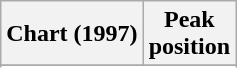<table class="wikitable plainrowheaders sortable">
<tr>
<th>Chart (1997)</th>
<th>Peak<br>position</th>
</tr>
<tr>
</tr>
<tr>
</tr>
</table>
